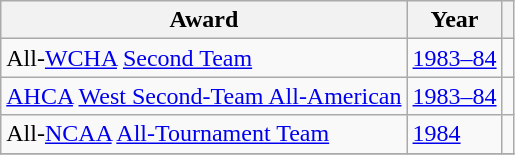<table class="wikitable">
<tr>
<th>Award</th>
<th>Year</th>
<th></th>
</tr>
<tr>
<td>All-<a href='#'>WCHA</a> <a href='#'>Second Team</a></td>
<td><a href='#'>1983–84</a></td>
<td></td>
</tr>
<tr>
<td><a href='#'>AHCA</a> <a href='#'>West Second-Team All-American</a></td>
<td><a href='#'>1983–84</a></td>
<td></td>
</tr>
<tr>
<td>All-<a href='#'>NCAA</a> <a href='#'>All-Tournament Team</a></td>
<td><a href='#'>1984</a></td>
<td></td>
</tr>
<tr>
</tr>
</table>
